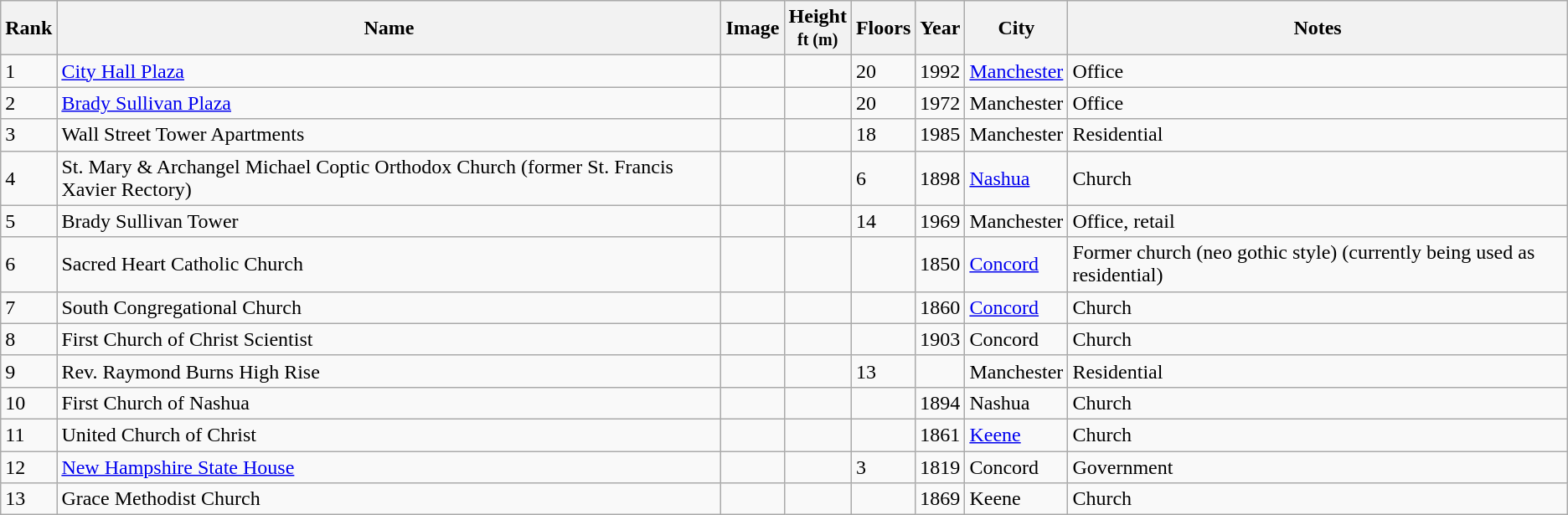<table class="wikitable sortable">
<tr>
<th>Rank</th>
<th>Name</th>
<th>Image</th>
<th>Height<br><small>ft (m)</small></th>
<th>Floors</th>
<th>Year</th>
<th>City</th>
<th>Notes</th>
</tr>
<tr>
<td>1</td>
<td><a href='#'>City Hall Plaza</a></td>
<td></td>
<td></td>
<td>20</td>
<td>1992</td>
<td><a href='#'>Manchester</a></td>
<td>Office</td>
</tr>
<tr>
<td>2</td>
<td><a href='#'>Brady Sullivan Plaza</a></td>
<td></td>
<td></td>
<td>20</td>
<td>1972</td>
<td>Manchester</td>
<td>Office</td>
</tr>
<tr>
<td>3</td>
<td>Wall Street Tower Apartments</td>
<td></td>
<td></td>
<td>18</td>
<td>1985</td>
<td>Manchester</td>
<td>Residential</td>
</tr>
<tr>
<td>4</td>
<td>St. Mary & Archangel Michael Coptic Orthodox Church (former St. Francis Xavier Rectory)</td>
<td></td>
<td></td>
<td>6</td>
<td>1898</td>
<td><a href='#'>Nashua</a></td>
<td>Church</td>
</tr>
<tr>
<td>5</td>
<td>Brady Sullivan Tower</td>
<td></td>
<td></td>
<td>14</td>
<td>1969</td>
<td>Manchester</td>
<td>Office, retail</td>
</tr>
<tr>
<td>6</td>
<td>Sacred Heart Catholic Church</td>
<td></td>
<td></td>
<td></td>
<td>1850</td>
<td><a href='#'>Concord</a></td>
<td>Former church (neo gothic style) (currently being used as residential)</td>
</tr>
<tr>
<td>7</td>
<td>South Congregational Church</td>
<td></td>
<td></td>
<td></td>
<td>1860</td>
<td><a href='#'>Concord</a></td>
<td>Church</td>
</tr>
<tr>
<td>8</td>
<td>First Church of Christ Scientist</td>
<td></td>
<td></td>
<td></td>
<td>1903</td>
<td>Concord</td>
<td>Church</td>
</tr>
<tr>
<td>9</td>
<td>Rev. Raymond Burns High Rise</td>
<td></td>
<td></td>
<td>13</td>
<td></td>
<td>Manchester</td>
<td>Residential</td>
</tr>
<tr>
<td>10</td>
<td>First Church of Nashua</td>
<td></td>
<td></td>
<td></td>
<td>1894</td>
<td>Nashua</td>
<td>Church</td>
</tr>
<tr>
<td>11</td>
<td>United Church of Christ</td>
<td></td>
<td></td>
<td></td>
<td>1861</td>
<td><a href='#'>Keene</a></td>
<td>Church</td>
</tr>
<tr>
<td>12</td>
<td><a href='#'>New Hampshire State House</a></td>
<td></td>
<td></td>
<td>3</td>
<td>1819</td>
<td>Concord</td>
<td>Government</td>
</tr>
<tr>
<td>13</td>
<td>Grace Methodist Church</td>
<td></td>
<td></td>
<td></td>
<td>1869</td>
<td>Keene</td>
<td>Church</td>
</tr>
</table>
